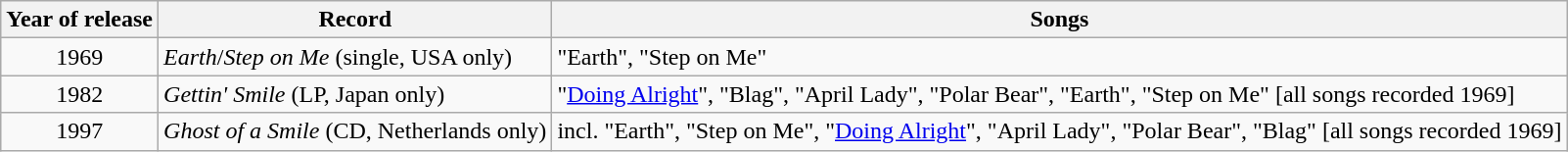<table class="wikitable">
<tr>
<th align="left">Year of release</th>
<th align="left">Record</th>
<th align="left">Songs</th>
</tr>
<tr>
<td style="text-align:center;">1969</td>
<td align="left"><em>Earth</em>/<em>Step on Me</em> (single, USA only)</td>
<td align="left">"Earth", "Step on Me"</td>
</tr>
<tr>
<td style="text-align:center;">1982</td>
<td align="left"><em>Gettin' Smile</em> (LP, Japan only)</td>
<td align="left">"<a href='#'>Doing Alright</a>", "Blag", "April Lady", "Polar Bear", "Earth", "Step on Me" [all songs recorded 1969]</td>
</tr>
<tr>
<td style="text-align:center;">1997</td>
<td align="left"><em>Ghost of a Smile</em> (CD, Netherlands only)</td>
<td align="left">incl. "Earth", "Step on Me", "<a href='#'>Doing Alright</a>", "April Lady", "Polar Bear", "Blag" [all songs recorded 1969]</td>
</tr>
</table>
